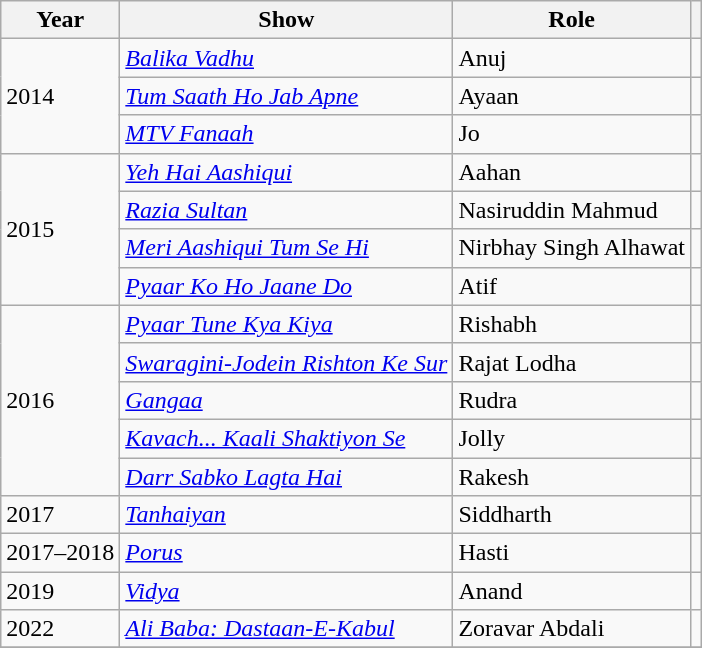<table class="wikitable sortable">
<tr>
<th>Year</th>
<th>Show</th>
<th>Role</th>
<th class="unsortable"></th>
</tr>
<tr>
<td rowspan="3">2014</td>
<td><em><a href='#'>Balika Vadhu</a></em></td>
<td>Anuj</td>
<td style="text-align:center;"></td>
</tr>
<tr>
<td><em><a href='#'>Tum Saath Ho Jab Apne</a></em></td>
<td>Ayaan</td>
<td style="text-align:center;"></td>
</tr>
<tr>
<td><em><a href='#'>MTV Fanaah</a></em></td>
<td>Jo</td>
<td style="text-align:center;"></td>
</tr>
<tr>
<td rowspan="4">2015</td>
<td><em><a href='#'>Yeh Hai Aashiqui</a></em></td>
<td>Aahan</td>
<td style="text-align:center;"></td>
</tr>
<tr>
<td><em><a href='#'>Razia Sultan</a></em></td>
<td>Nasiruddin Mahmud</td>
<td style="text-align:center;"></td>
</tr>
<tr>
<td><em><a href='#'>Meri Aashiqui Tum Se Hi</a></em></td>
<td>Nirbhay Singh Alhawat</td>
<td style="text-align:center;"></td>
</tr>
<tr>
<td><em><a href='#'>Pyaar Ko Ho Jaane Do</a></em></td>
<td>Atif</td>
<td style="text-align:center;"></td>
</tr>
<tr>
<td rowspan="5">2016</td>
<td><em><a href='#'>Pyaar Tune Kya Kiya</a></em></td>
<td>Rishabh</td>
<td style="text-align:center;"></td>
</tr>
<tr>
<td><em><a href='#'>Swaragini-Jodein Rishton Ke Sur</a></em></td>
<td>Rajat Lodha</td>
<td style="text-align:center;"></td>
</tr>
<tr>
<td><em><a href='#'>Gangaa</a></em></td>
<td>Rudra</td>
<td style="text-align:center;"></td>
</tr>
<tr>
<td><em><a href='#'>Kavach... Kaali Shaktiyon Se</a></em></td>
<td>Jolly</td>
<td style="text-align:center;"></td>
</tr>
<tr>
<td><em><a href='#'>Darr Sabko Lagta Hai</a></em></td>
<td>Rakesh</td>
<td style="text-align:center;"></td>
</tr>
<tr>
<td rowspan="1">2017</td>
<td><em><a href='#'>Tanhaiyan</a></em></td>
<td>Siddharth</td>
<td style="text-align:center;"></td>
</tr>
<tr>
<td rowspan="1">2017–2018</td>
<td><em><a href='#'>Porus</a></em></td>
<td>Hasti</td>
<td></td>
</tr>
<tr>
<td>2019</td>
<td><em><a href='#'>Vidya</a></em></td>
<td>Anand</td>
<td></td>
</tr>
<tr>
<td>2022</td>
<td><em><a href='#'>Ali Baba: Dastaan-E-Kabul</a></em></td>
<td>Zoravar Abdali</td>
<td></td>
</tr>
<tr>
</tr>
</table>
